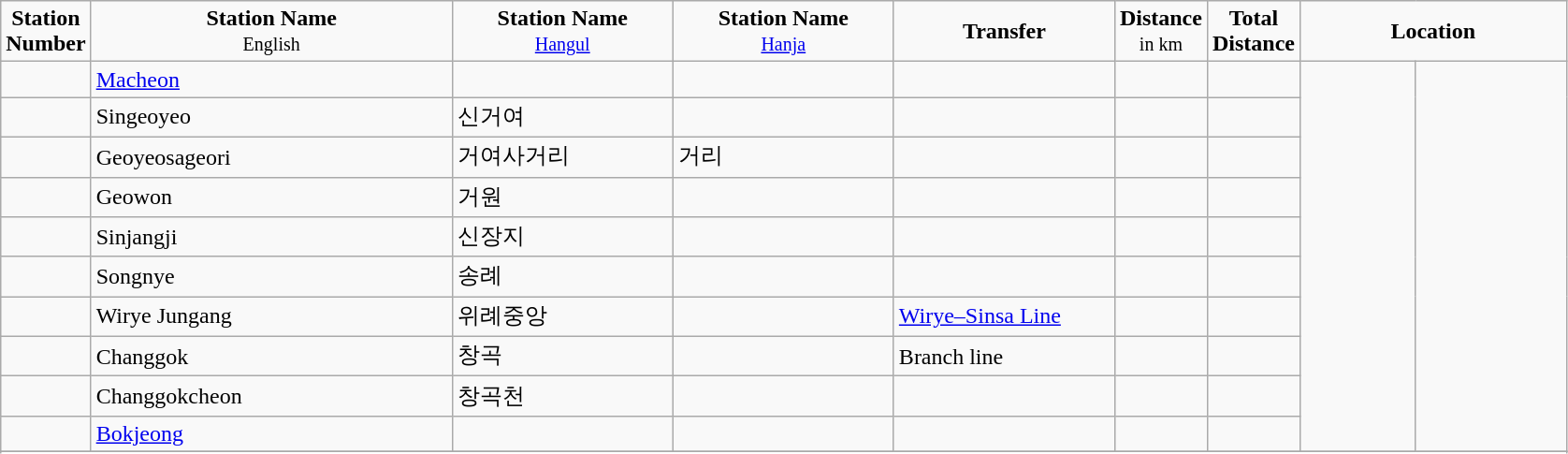<table class="wikitable">
<tr style="text-align:center;">
<td><strong>Station<br>Number</strong></td>
<td width = "250pt"><strong>Station Name</strong><br><small>English</small></td>
<td width = "150pt"><strong>Station Name</strong><br><small><a href='#'>Hangul</a></small></td>
<td width = "150pt"><strong>Station Name</strong><br><small><a href='#'>Hanja</a></small></td>
<td width = "150pt"><strong>Transfer</strong></td>
<td><strong>Distance</strong><br><small>in km</small></td>
<td><strong>Total</strong><br><strong>Distance</strong></td>
<td colspan = "3"><strong>Location</strong></td>
</tr>
<tr>
<td></td>
<td><a href='#'>Macheon</a></td>
<td></td>
<td></td>
<td></td>
<td></td>
<td></td>
<td rowspan = "10" width = "75pt"></td>
<td rowspan = "10" width = "100pt"></td>
</tr>
<tr>
<td></td>
<td>Singeoyeo</td>
<td>신거여</td>
<td></td>
<td></td>
<td></td>
<td></td>
</tr>
<tr>
<td></td>
<td>Geoyeosageori</td>
<td>거여사거리</td>
<td>거리</td>
<td></td>
<td></td>
<td></td>
</tr>
<tr>
<td></td>
<td>Geowon</td>
<td>거원</td>
<td></td>
<td></td>
<td></td>
<td></td>
</tr>
<tr>
<td></td>
<td>Sinjangji</td>
<td>신장지</td>
<td></td>
<td></td>
<td></td>
<td></td>
</tr>
<tr>
<td></td>
<td>Songnye</td>
<td>송례</td>
<td></td>
<td></td>
<td></td>
<td></td>
</tr>
<tr>
<td></td>
<td>Wirye Jungang</td>
<td>위례중앙</td>
<td></td>
<td><a href='#'>Wirye–Sinsa Line</a></td>
<td></td>
<td></td>
</tr>
<tr>
<td></td>
<td>Changgok</td>
<td>창곡</td>
<td></td>
<td>Branch line</td>
<td></td>
<td></td>
</tr>
<tr>
<td></td>
<td>Changgokcheon</td>
<td>창곡천</td>
<td></td>
<td></td>
<td></td>
<td></td>
</tr>
<tr>
<td></td>
<td><a href='#'>Bokjeong</a></td>
<td></td>
<td></td>
<td> </td>
<td></td>
<td></td>
</tr>
<tr>
</tr>
<tr>
</tr>
</table>
